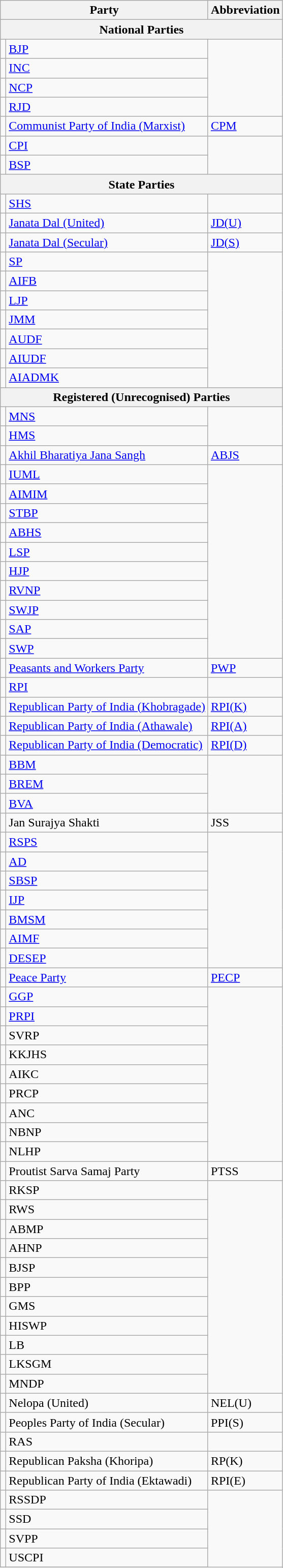<table class="wikitable">
<tr>
<th Colspan=2>Party</th>
<th>Abbreviation</th>
</tr>
<tr>
<th Colspan=4>National Parties</th>
</tr>
<tr>
<td></td>
<td><a href='#'>BJP</a></td>
</tr>
<tr>
<td></td>
<td><a href='#'>INC</a></td>
</tr>
<tr>
<td></td>
<td><a href='#'>NCP</a></td>
</tr>
<tr>
<td></td>
<td><a href='#'>RJD</a></td>
</tr>
<tr>
<td></td>
<td><a href='#'>Communist Party of India (Marxist)</a></td>
<td><a href='#'>CPM</a></td>
</tr>
<tr>
<td></td>
<td><a href='#'>CPI</a></td>
</tr>
<tr>
<td></td>
<td><a href='#'>BSP</a></td>
</tr>
<tr>
<th Colspan=4>State Parties</th>
</tr>
<tr>
<td></td>
<td><a href='#'>SHS</a></td>
</tr>
<tr>
<td></td>
<td><a href='#'>Janata Dal (United)</a></td>
<td><a href='#'>JD(U)</a></td>
</tr>
<tr>
<td></td>
<td><a href='#'>Janata Dal (Secular)</a></td>
<td><a href='#'>JD(S)</a></td>
</tr>
<tr>
<td></td>
<td><a href='#'>SP</a></td>
</tr>
<tr>
<td></td>
<td><a href='#'>AIFB</a></td>
</tr>
<tr>
<td></td>
<td><a href='#'>LJP</a></td>
</tr>
<tr>
<td></td>
<td><a href='#'>JMM</a></td>
</tr>
<tr>
<td></td>
<td><a href='#'>AUDF</a></td>
</tr>
<tr>
<td></td>
<td><a href='#'>AIUDF</a></td>
</tr>
<tr>
<td></td>
<td><a href='#'>AIADMK</a></td>
</tr>
<tr>
<th Colspan=4>Registered (Unrecognised) Parties</th>
</tr>
<tr>
<td></td>
<td><a href='#'>MNS</a></td>
</tr>
<tr>
<td></td>
<td><a href='#'>HMS</a></td>
</tr>
<tr>
<td></td>
<td><a href='#'>Akhil Bharatiya Jana Sangh</a></td>
<td><a href='#'>ABJS</a></td>
</tr>
<tr>
<td></td>
<td><a href='#'>IUML</a></td>
</tr>
<tr>
<td></td>
<td><a href='#'>AIMIM</a></td>
</tr>
<tr>
<td></td>
<td><a href='#'>STBP</a></td>
</tr>
<tr>
<td></td>
<td><a href='#'>ABHS</a></td>
</tr>
<tr>
<td></td>
<td><a href='#'>LSP</a></td>
</tr>
<tr>
<td></td>
<td><a href='#'>HJP</a></td>
</tr>
<tr>
<td></td>
<td><a href='#'>RVNP</a></td>
</tr>
<tr>
<td></td>
<td><a href='#'>SWJP</a></td>
</tr>
<tr>
<td></td>
<td><a href='#'>SAP</a></td>
</tr>
<tr>
<td></td>
<td><a href='#'>SWP</a></td>
</tr>
<tr>
<td></td>
<td><a href='#'>Peasants and Workers Party</a></td>
<td><a href='#'>PWP</a></td>
</tr>
<tr>
<td></td>
<td><a href='#'>RPI</a></td>
</tr>
<tr>
<td></td>
<td><a href='#'>Republican Party of India (Khobragade)</a></td>
<td><a href='#'>RPI(K)</a></td>
</tr>
<tr>
<td></td>
<td><a href='#'>Republican Party of India (Athawale)</a></td>
<td><a href='#'>RPI(A)</a></td>
</tr>
<tr>
<td></td>
<td><a href='#'>Republican Party of India (Democratic)</a></td>
<td><a href='#'>RPI(D)</a></td>
</tr>
<tr>
<td></td>
<td><a href='#'>BBM</a></td>
</tr>
<tr>
<td></td>
<td><a href='#'>BREM</a></td>
</tr>
<tr>
<td></td>
<td><a href='#'>BVA</a></td>
</tr>
<tr>
<td></td>
<td>Jan Surajya Shakti</td>
<td>JSS</td>
</tr>
<tr>
<td></td>
<td><a href='#'>RSPS</a></td>
</tr>
<tr>
<td></td>
<td><a href='#'>AD</a></td>
</tr>
<tr>
<td></td>
<td><a href='#'>SBSP</a></td>
</tr>
<tr>
<td></td>
<td><a href='#'>IJP</a></td>
</tr>
<tr>
<td></td>
<td><a href='#'>BMSM</a></td>
</tr>
<tr>
<td></td>
<td><a href='#'>AIMF</a></td>
</tr>
<tr>
<td></td>
<td><a href='#'>DESEP</a></td>
</tr>
<tr>
<td></td>
<td><a href='#'>Peace Party</a></td>
<td><a href='#'>PECP</a></td>
</tr>
<tr>
<td></td>
<td><a href='#'>GGP</a></td>
</tr>
<tr>
<td></td>
<td><a href='#'>PRPI</a></td>
</tr>
<tr>
<td></td>
<td>SVRP</td>
</tr>
<tr>
<td></td>
<td>KKJHS</td>
</tr>
<tr>
<td></td>
<td>AIKC</td>
</tr>
<tr>
<td></td>
<td>PRCP</td>
</tr>
<tr>
<td></td>
<td>ANC</td>
</tr>
<tr>
<td></td>
<td>NBNP</td>
</tr>
<tr>
<td></td>
<td>NLHP</td>
</tr>
<tr>
<td></td>
<td>Proutist Sarva Samaj Party</td>
<td>PTSS</td>
</tr>
<tr>
<td></td>
<td>RKSP</td>
</tr>
<tr>
<td></td>
<td>RWS</td>
</tr>
<tr>
<td></td>
<td>ABMP</td>
</tr>
<tr>
<td></td>
<td>AHNP</td>
</tr>
<tr>
<td></td>
<td>BJSP</td>
</tr>
<tr>
<td></td>
<td>BPP</td>
</tr>
<tr>
<td></td>
<td>GMS</td>
</tr>
<tr>
<td></td>
<td>HISWP</td>
</tr>
<tr>
<td></td>
<td>LB</td>
</tr>
<tr>
<td></td>
<td>LKSGM</td>
</tr>
<tr>
<td></td>
<td>MNDP</td>
</tr>
<tr>
<td></td>
<td>Nelopa (United)</td>
<td>NEL(U)</td>
</tr>
<tr>
<td></td>
<td>Peoples Party of India (Secular)</td>
<td>PPI(S)</td>
</tr>
<tr>
<td></td>
<td>RAS</td>
</tr>
<tr>
<td></td>
<td>Republican Paksha (Khoripa)</td>
<td>RP(K)</td>
</tr>
<tr>
<td></td>
<td>Republican Party of India (Ektawadi)</td>
<td>RPI(E)</td>
</tr>
<tr>
<td></td>
<td>RSSDP</td>
</tr>
<tr>
<td></td>
<td>SSD</td>
</tr>
<tr>
<td></td>
<td>SVPP</td>
</tr>
<tr>
<td></td>
<td>USCPI</td>
</tr>
<tr>
</tr>
</table>
